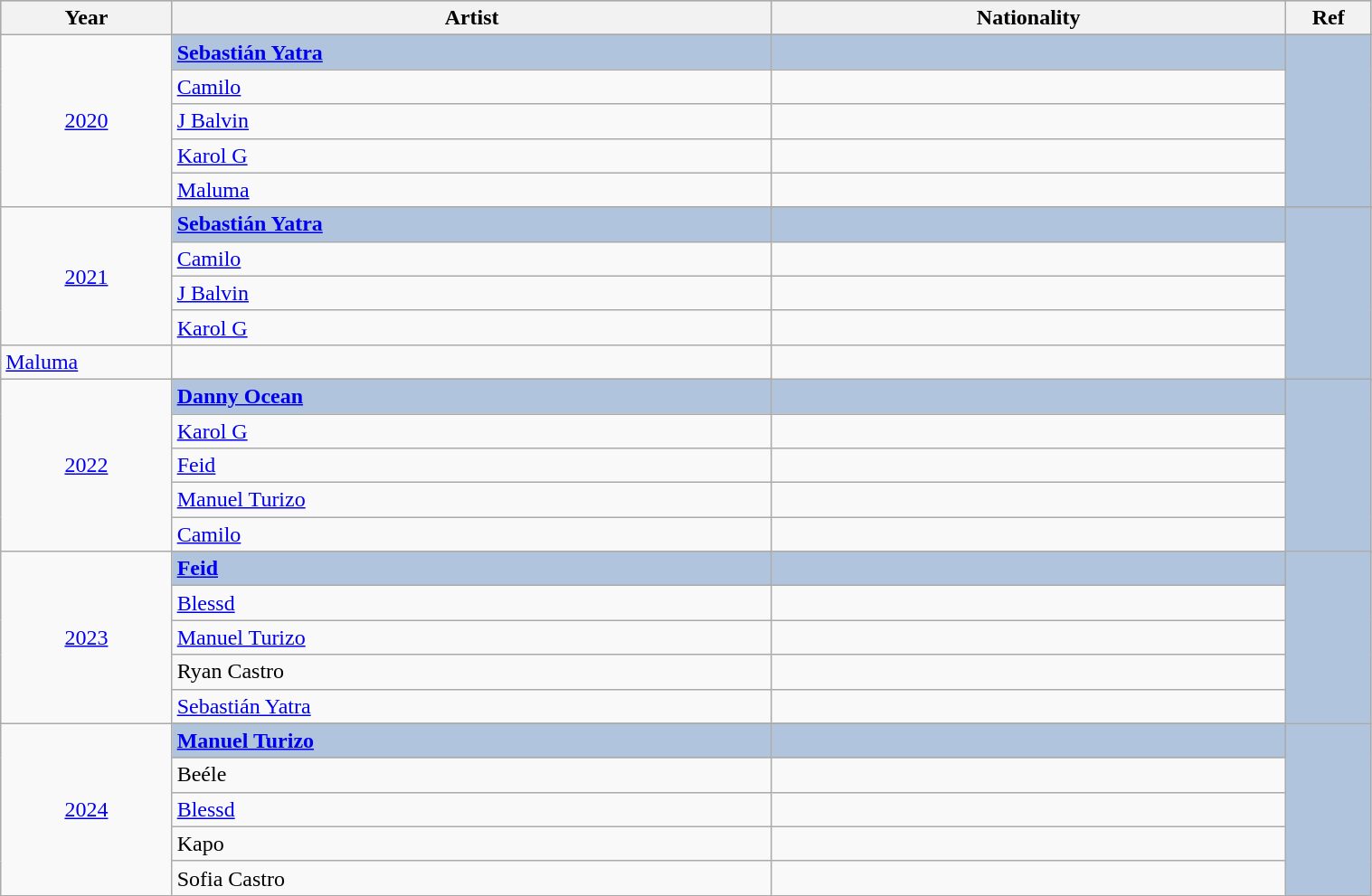<table class="wikitable" style="width:80%;">
<tr style="background:#bebebe;">
<th style="width:10%;">Year</th>
<th style="width:35%;">Artist</th>
<th style="width:30%;">Nationality</th>
<th style="width:5%;">Ref</th>
</tr>
<tr>
<td rowspan="6" align="center"><a href='#'>2020</a></td>
</tr>
<tr style="background:#B0C4DE">
<td><strong><a href='#'>Sebastián Yatra</a></strong></td>
<td><strong></strong></td>
<td rowspan="6" align="center"></td>
</tr>
<tr>
<td><a href='#'>Camilo</a></td>
<td></td>
</tr>
<tr>
<td><a href='#'>J Balvin</a></td>
<td></td>
</tr>
<tr>
<td><a href='#'>Karol G</a></td>
<td></td>
</tr>
<tr>
<td><a href='#'>Maluma</a></td>
<td></td>
</tr>
<tr>
<td rowspan="6" align="center"><a href='#'>2021</a></td>
</tr>
<tr>
</tr>
<tr style="background:#B0C4DE">
<td><strong><a href='#'>Sebastián Yatra</a></strong></td>
<td><strong></strong></td>
<td rowspan="6" align="center"></td>
</tr>
<tr>
<td><a href='#'>Camilo</a></td>
<td></td>
</tr>
<tr>
<td><a href='#'>J Balvin</a></td>
<td></td>
</tr>
<tr>
<td><a href='#'>Karol G</a></td>
<td></td>
</tr>
<tr>
<td><a href='#'>Maluma</a></td>
<td></td>
</tr>
<tr>
<td rowspan="6" align="center"><a href='#'>2022</a></td>
</tr>
<tr style="background:#B0C4DE">
<td><strong><a href='#'>Danny Ocean</a></strong></td>
<td><strong></strong></td>
<td rowspan="6" align="center"></td>
</tr>
<tr>
<td><a href='#'>Karol G</a></td>
<td></td>
</tr>
<tr>
<td><a href='#'>Feid</a></td>
<td></td>
</tr>
<tr>
<td><a href='#'>Manuel Turizo</a></td>
<td></td>
</tr>
<tr>
<td><a href='#'>Camilo</a></td>
<td></td>
</tr>
<tr>
<td rowspan="6" align="center"><a href='#'>2023</a></td>
</tr>
<tr style="background:#B0C4DE">
<td><strong><a href='#'>Feid</a></strong></td>
<td><strong></strong></td>
<td rowspan="6" align="center"></td>
</tr>
<tr>
<td><a href='#'>Blessd</a></td>
<td></td>
</tr>
<tr>
<td><a href='#'>Manuel Turizo</a></td>
<td></td>
</tr>
<tr>
<td>Ryan Castro</td>
<td></td>
</tr>
<tr>
<td><a href='#'>Sebastián Yatra</a></td>
<td></td>
</tr>
<tr>
<td rowspan="6" align="center"><a href='#'>2024</a></td>
</tr>
<tr style="background:#B0C4DE">
<td><strong><a href='#'>Manuel Turizo</a></strong></td>
<td><strong></strong></td>
<td rowspan="6" align="center"></td>
</tr>
<tr>
<td>Beéle</td>
<td></td>
</tr>
<tr>
<td><a href='#'>Blessd</a></td>
<td></td>
</tr>
<tr>
<td>Kapo</td>
<td></td>
</tr>
<tr>
<td>Sofia Castro</td>
<td></td>
</tr>
</table>
